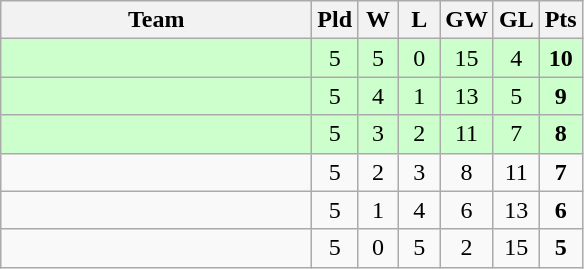<table class="wikitable" style="text-align:center">
<tr>
<th width=200>Team</th>
<th width=20>Pld</th>
<th width=20>W</th>
<th width=20>L</th>
<th width=20>GW</th>
<th width=20>GL</th>
<th width=20>Pts</th>
</tr>
<tr bgcolor=ccffcc>
<td style="text-align:left;"></td>
<td>5</td>
<td>5</td>
<td>0</td>
<td>15</td>
<td>4</td>
<td><strong>10</strong></td>
</tr>
<tr bgcolor=ccffcc>
<td style="text-align:left;"></td>
<td>5</td>
<td>4</td>
<td>1</td>
<td>13</td>
<td>5</td>
<td><strong>9</strong></td>
</tr>
<tr bgcolor=ccffcc>
<td style="text-align:left;"></td>
<td>5</td>
<td>3</td>
<td>2</td>
<td>11</td>
<td>7</td>
<td><strong>8</strong></td>
</tr>
<tr>
<td style="text-align:left;"></td>
<td>5</td>
<td>2</td>
<td>3</td>
<td>8</td>
<td>11</td>
<td><strong>7</strong></td>
</tr>
<tr>
<td style="text-align:left;"></td>
<td>5</td>
<td>1</td>
<td>4</td>
<td>6</td>
<td>13</td>
<td><strong>6</strong></td>
</tr>
<tr>
<td style="text-align:left;"></td>
<td>5</td>
<td>0</td>
<td>5</td>
<td>2</td>
<td>15</td>
<td><strong>5</strong></td>
</tr>
</table>
